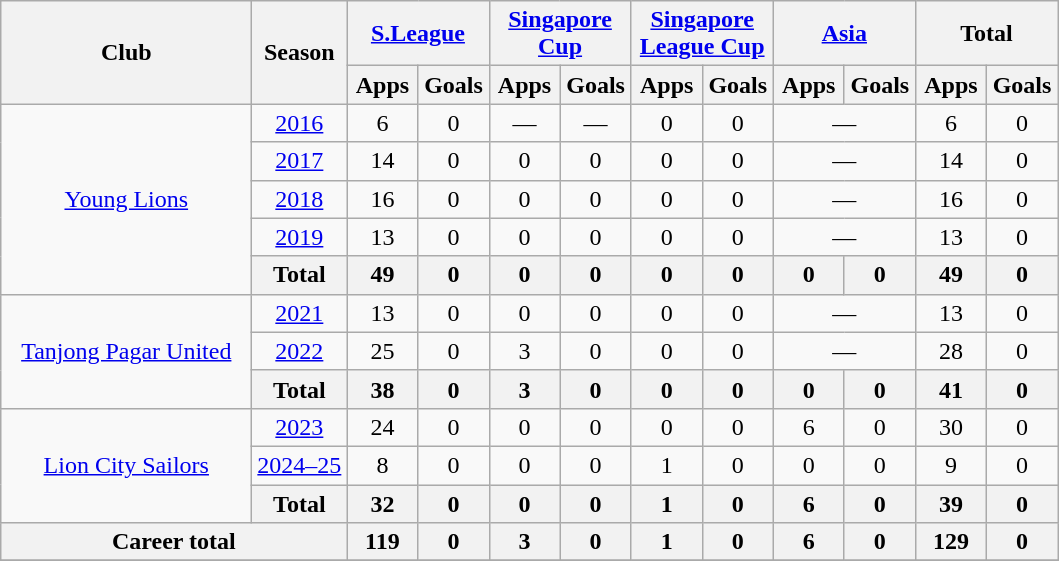<table class="wikitable" style="text-align:center">
<tr>
<th rowspan=2 width=160>Club</th>
<th rowspan=2>Season</th>
<th colspan=2><a href='#'>S.League</a></th>
<th colspan=2><a href='#'>Singapore Cup</a></th>
<th colspan=2><a href='#'>Singapore League Cup</a></th>
<th colspan="2"><a href='#'>Asia</a></th>
<th colspan=2>Total</th>
</tr>
<tr>
<th width=40>Apps</th>
<th width=40>Goals</th>
<th width=40>Apps</th>
<th width=40>Goals</th>
<th width=40>Apps</th>
<th width=40>Goals</th>
<th width=40>Apps</th>
<th width=40>Goals</th>
<th width=40>Apps</th>
<th width=40>Goals</th>
</tr>
<tr>
<td rowspan=5><a href='#'>Young Lions</a></td>
<td><a href='#'>2016</a></td>
<td>6</td>
<td>0</td>
<td>—</td>
<td>—</td>
<td>0</td>
<td>0</td>
<td colspan='2'>—</td>
<td>6</td>
<td>0</td>
</tr>
<tr>
<td><a href='#'>2017</a></td>
<td>14</td>
<td>0</td>
<td>0</td>
<td>0</td>
<td>0</td>
<td>0</td>
<td colspan='2'>—</td>
<td>14</td>
<td>0</td>
</tr>
<tr>
<td><a href='#'>2018</a></td>
<td>16</td>
<td>0</td>
<td>0</td>
<td>0</td>
<td>0</td>
<td>0</td>
<td colspan='2'>—</td>
<td>16</td>
<td>0</td>
</tr>
<tr>
<td><a href='#'>2019</a></td>
<td>13</td>
<td>0</td>
<td>0</td>
<td>0</td>
<td>0</td>
<td>0</td>
<td colspan='2'>—</td>
<td>13</td>
<td>0</td>
</tr>
<tr>
<th>Total</th>
<th>49</th>
<th>0</th>
<th>0</th>
<th>0</th>
<th>0</th>
<th>0</th>
<th>0</th>
<th>0</th>
<th>49</th>
<th>0</th>
</tr>
<tr>
<td rowspan=3><a href='#'>Tanjong Pagar United</a></td>
<td><a href='#'>2021</a></td>
<td>13</td>
<td>0</td>
<td>0</td>
<td>0</td>
<td>0</td>
<td>0</td>
<td colspan='2'>—</td>
<td>13</td>
<td>0</td>
</tr>
<tr>
<td><a href='#'>2022</a></td>
<td>25</td>
<td>0</td>
<td>3</td>
<td>0</td>
<td>0</td>
<td>0</td>
<td colspan='2'>—</td>
<td>28</td>
<td>0</td>
</tr>
<tr>
<th>Total</th>
<th>38</th>
<th>0</th>
<th>3</th>
<th>0</th>
<th>0</th>
<th>0</th>
<th>0</th>
<th>0</th>
<th>41</th>
<th>0</th>
</tr>
<tr>
<td rowspan="3"><a href='#'>Lion City Sailors</a></td>
<td><a href='#'>2023</a></td>
<td>24</td>
<td>0</td>
<td>0</td>
<td>0</td>
<td>0</td>
<td>0</td>
<td>6</td>
<td>0</td>
<td>30</td>
<td>0</td>
</tr>
<tr>
<td><a href='#'>2024–25</a></td>
<td>8</td>
<td>0</td>
<td>0</td>
<td>0</td>
<td>1</td>
<td>0</td>
<td>0</td>
<td>0</td>
<td>9</td>
<td>0</td>
</tr>
<tr>
<th>Total</th>
<th>32</th>
<th>0</th>
<th>0</th>
<th>0</th>
<th>1</th>
<th>0</th>
<th>6</th>
<th>0</th>
<th>39</th>
<th>0</th>
</tr>
<tr>
<th colspan="2">Career total</th>
<th>119</th>
<th>0</th>
<th>3</th>
<th>0</th>
<th>1</th>
<th>0</th>
<th>6</th>
<th>0</th>
<th>129</th>
<th>0</th>
</tr>
<tr>
</tr>
</table>
